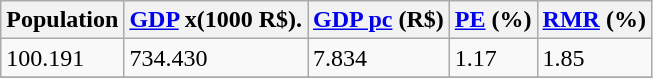<table class="wikitable" border="1">
<tr>
<th>Population </th>
<th><a href='#'>GDP</a> x(1000 R$).</th>
<th><a href='#'>GDP pc</a> (R$)</th>
<th><a href='#'>PE</a> (%)</th>
<th><a href='#'>RMR</a> (%)</th>
</tr>
<tr>
<td>100.191</td>
<td>734.430</td>
<td>7.834</td>
<td>1.17</td>
<td>1.85</td>
</tr>
<tr>
</tr>
</table>
